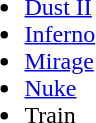<table cellspacing="10">
<tr>
<td valign="top" width="450px"><br><ul><li><a href='#'>Dust II</a></li><li><a href='#'>Inferno</a></li><li><a href='#'>Mirage</a></li><li><a href='#'>Nuke</a></li><li>Train</li></ul></td>
</tr>
<tr>
</tr>
</table>
